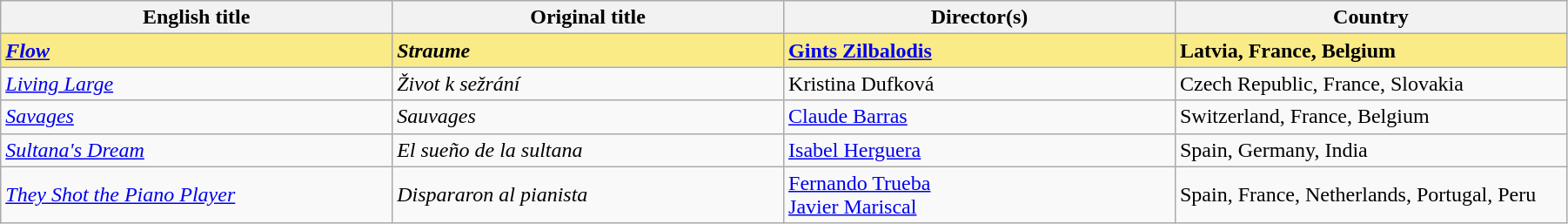<table class="sortable wikitable" width="95%" cellpadding="5">
<tr>
<th width="20%">English title</th>
<th width="20%">Original title</th>
<th width="20%">Director(s)</th>
<th width="20%">Country</th>
</tr>
<tr>
<td style="background:#FAEB86"><strong><em><a href='#'>Flow</a></em></strong></td>
<td style="background:#FAEB86"><strong><em>Straume</em></strong></td>
<td style="background:#FAEB86"> <strong><a href='#'>Gints Zilbalodis</a></strong></td>
<td style="background:#FAEB86"><strong>Latvia, France, Belgium</strong></td>
</tr>
<tr>
<td><em><a href='#'>Living Large</a></em></td>
<td><em>Život k sežrání</em></td>
<td> Kristina Dufková</td>
<td>Czech Republic, France, Slovakia</td>
</tr>
<tr>
<td><em><a href='#'>Savages</a></em></td>
<td><em>Sauvages</em></td>
<td> <a href='#'>Claude Barras</a></td>
<td>Switzerland, France, Belgium</td>
</tr>
<tr>
<td><em><a href='#'>Sultana's Dream</a></em></td>
<td><em>El sueño de la sultana</em></td>
<td> <a href='#'>Isabel Herguera</a></td>
<td>Spain, Germany, India</td>
</tr>
<tr>
<td><em><a href='#'>They Shot the Piano Player</a></em></td>
<td><em>Dispararon al pianista</em></td>
<td> <a href='#'>Fernando Trueba</a><br> <a href='#'>Javier Mariscal</a></td>
<td>Spain, France, Netherlands, Portugal, Peru</td>
</tr>
</table>
